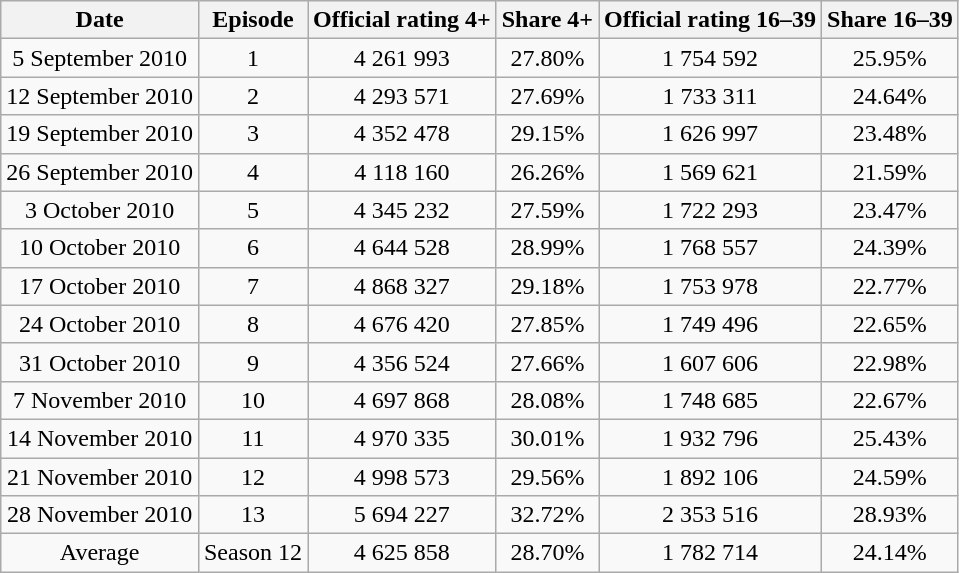<table class="wikitable" style="font-size:100%; text-align:center">
<tr>
<th>Date</th>
<th>Episode</th>
<th>Official rating 4+</th>
<th>Share 4+</th>
<th>Official rating 16–39</th>
<th>Share 16–39</th>
</tr>
<tr>
<td>5 September 2010</td>
<td>1</td>
<td>4 261 993</td>
<td>27.80%</td>
<td>1 754 592</td>
<td>25.95%</td>
</tr>
<tr>
<td>12 September 2010</td>
<td>2</td>
<td>4 293 571</td>
<td>27.69%</td>
<td>1 733 311</td>
<td>24.64%</td>
</tr>
<tr>
<td>19 September 2010</td>
<td>3</td>
<td>4 352 478</td>
<td>29.15%</td>
<td>1 626 997</td>
<td>23.48%</td>
</tr>
<tr>
<td>26 September 2010</td>
<td>4</td>
<td>4 118 160</td>
<td>26.26%</td>
<td>1 569 621</td>
<td>21.59%</td>
</tr>
<tr>
<td>3 October 2010</td>
<td>5</td>
<td>4 345 232</td>
<td>27.59%</td>
<td>1 722 293</td>
<td>23.47%</td>
</tr>
<tr>
<td>10 October 2010</td>
<td>6</td>
<td>4 644 528</td>
<td>28.99%</td>
<td>1 768 557</td>
<td>24.39%</td>
</tr>
<tr>
<td>17 October 2010</td>
<td>7</td>
<td>4 868 327</td>
<td>29.18%</td>
<td>1 753 978</td>
<td>22.77%</td>
</tr>
<tr>
<td>24 October 2010</td>
<td>8</td>
<td>4 676 420</td>
<td>27.85%</td>
<td>1 749 496</td>
<td>22.65%</td>
</tr>
<tr>
<td>31 October 2010</td>
<td>9</td>
<td>4 356 524</td>
<td>27.66%</td>
<td>1 607 606</td>
<td>22.98%</td>
</tr>
<tr>
<td>7 November 2010</td>
<td>10</td>
<td>4 697 868</td>
<td>28.08%</td>
<td>1 748 685</td>
<td>22.67%</td>
</tr>
<tr>
<td>14 November 2010</td>
<td>11</td>
<td>4 970 335</td>
<td>30.01%</td>
<td>1 932 796</td>
<td>25.43%</td>
</tr>
<tr>
<td>21 November 2010</td>
<td>12</td>
<td>4 998 573</td>
<td>29.56%</td>
<td>1 892 106</td>
<td>24.59%</td>
</tr>
<tr>
<td>28 November 2010</td>
<td>13</td>
<td>5 694 227</td>
<td>32.72%</td>
<td>2 353 516</td>
<td>28.93%</td>
</tr>
<tr>
<td>Average</td>
<td>Season 12</td>
<td>4 625 858</td>
<td>28.70%</td>
<td>1 782 714</td>
<td>24.14%</td>
</tr>
</table>
